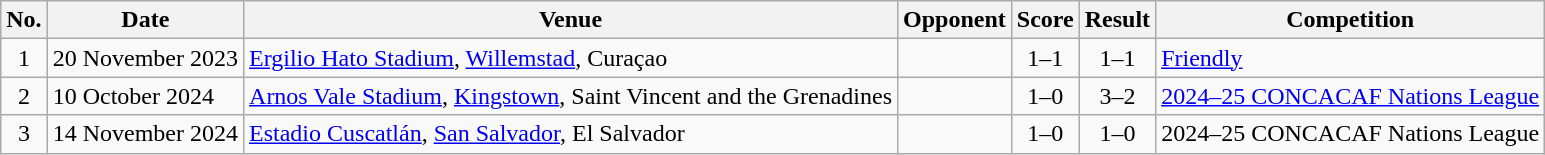<table class="wikitable sortable">
<tr>
<th scope="col">No.</th>
<th scope="col">Date</th>
<th scope="col">Venue</th>
<th scope="col">Opponent</th>
<th scope="col">Score</th>
<th scope="col">Result</th>
<th scope="col">Competition</th>
</tr>
<tr>
<td align="center">1</td>
<td>20 November 2023</td>
<td><a href='#'>Ergilio Hato Stadium</a>, <a href='#'>Willemstad</a>, Curaçao</td>
<td></td>
<td align="center">1–1</td>
<td align="center">1–1</td>
<td><a href='#'>Friendly</a></td>
</tr>
<tr>
<td align="center">2</td>
<td>10 October 2024</td>
<td><a href='#'>Arnos Vale Stadium</a>, <a href='#'>Kingstown</a>, Saint Vincent and the Grenadines</td>
<td></td>
<td align="center">1–0</td>
<td align="center">3–2</td>
<td><a href='#'>2024–25 CONCACAF Nations League</a></td>
</tr>
<tr>
<td align="center">3</td>
<td>14 November 2024</td>
<td><a href='#'>Estadio Cuscatlán</a>, <a href='#'>San Salvador</a>, El Salvador</td>
<td></td>
<td align="center">1–0</td>
<td align="center">1–0</td>
<td>2024–25 CONCACAF Nations League</td>
</tr>
</table>
